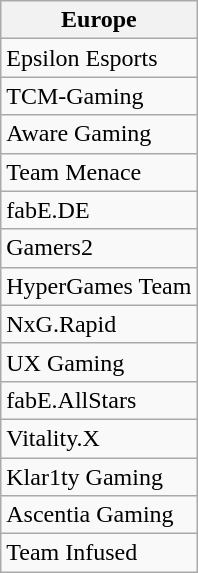<table class="wikitable" style="display: inline-table; margin-left: 20px;">
<tr>
<th>Europe</th>
</tr>
<tr>
<td>Epsilon Esports</td>
</tr>
<tr>
<td>TCM-Gaming</td>
</tr>
<tr>
<td>Aware Gaming</td>
</tr>
<tr>
<td>Team Menace</td>
</tr>
<tr>
<td>fabE.DE</td>
</tr>
<tr>
<td>Gamers2</td>
</tr>
<tr>
<td>HyperGames Team</td>
</tr>
<tr>
<td>NxG.Rapid</td>
</tr>
<tr>
<td>UX Gaming</td>
</tr>
<tr>
<td>fabE.AllStars</td>
</tr>
<tr>
<td>Vitality.X</td>
</tr>
<tr>
<td>Klar1ty Gaming</td>
</tr>
<tr>
<td>Ascentia Gaming</td>
</tr>
<tr>
<td>Team Infused</td>
</tr>
</table>
